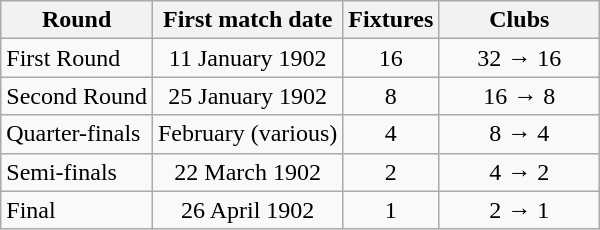<table class="wikitable">
<tr>
<th>Round</th>
<th>First match date</th>
<th>Fixtures</th>
<th width=100>Clubs</th>
</tr>
<tr align=center>
<td align=left>First Round</td>
<td align=centre>11 January 1902</td>
<td>16</td>
<td>32 → 16</td>
</tr>
<tr align=center>
<td align=left>Second Round</td>
<td align=centre>25 January 1902</td>
<td>8</td>
<td>16 → 8</td>
</tr>
<tr align=center>
<td align=left>Quarter-finals</td>
<td align=centre>February (various)</td>
<td>4</td>
<td>8 → 4</td>
</tr>
<tr align=center>
<td align=left>Semi-finals</td>
<td align=centre>22 March 1902</td>
<td>2</td>
<td>4 → 2</td>
</tr>
<tr align=center>
<td align=left>Final</td>
<td align=centre>26 April 1902</td>
<td>1</td>
<td>2 → 1</td>
</tr>
</table>
